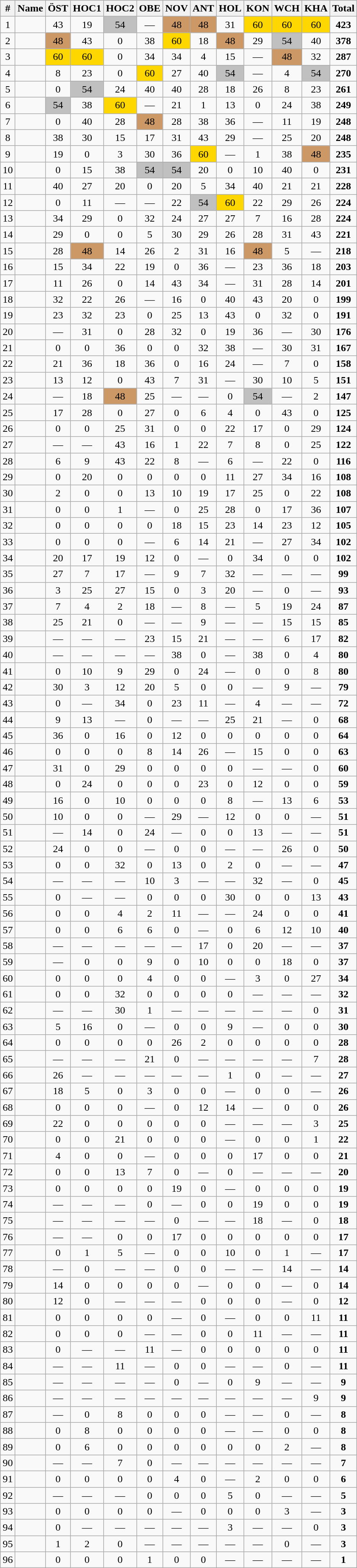<table class="wikitable sortable" style="text-align:center;">
<tr>
<th>#</th>
<th>Name</th>
<th>ÖST</th>
<th>HOC1</th>
<th>HOC2</th>
<th>OBE</th>
<th>NOV</th>
<th>ANT</th>
<th>HOL</th>
<th>KON</th>
<th>WCH</th>
<th>KHA</th>
<th>Total</th>
</tr>
<tr>
<td>1</td>
<td align="left"></td>
<td>43</td>
<td>19</td>
<td bgcolor="silver">54</td>
<td>—</td>
<td bgcolor=CC9966>48</td>
<td bgcolor=CC9966>48</td>
<td>31</td>
<td bgcolor="gold">60</td>
<td bgcolor="gold">60</td>
<td bgcolor="gold">60</td>
<td><strong>423</strong></td>
</tr>
<tr>
<td>2</td>
<td align="left"></td>
<td bgcolor=CC9966>48</td>
<td>43</td>
<td>0</td>
<td>38</td>
<td bgcolor="gold">60</td>
<td>18</td>
<td bgcolor=CC9966>48</td>
<td>29</td>
<td bgcolor="silver">54</td>
<td>40</td>
<td><strong>378</strong></td>
</tr>
<tr>
<td>3</td>
<td align="left"></td>
<td bgcolor="gold">60</td>
<td bgcolor="gold">60</td>
<td>0</td>
<td>34</td>
<td>34</td>
<td>4</td>
<td>15</td>
<td>—</td>
<td bgcolor=CC9966>48</td>
<td>32</td>
<td><strong>287</strong></td>
</tr>
<tr>
<td>4</td>
<td align="left"></td>
<td>8</td>
<td>23</td>
<td>0</td>
<td bgcolor="gold">60</td>
<td>27</td>
<td>40</td>
<td bgcolor="silver">54</td>
<td>—</td>
<td>4</td>
<td bgcolor="silver">54</td>
<td><strong>270</strong></td>
</tr>
<tr>
<td>5</td>
<td align="left"></td>
<td>0</td>
<td bgcolor="silver">54</td>
<td>24</td>
<td>40</td>
<td>40</td>
<td>28</td>
<td>18</td>
<td>26</td>
<td>8</td>
<td>23</td>
<td><strong>261</strong></td>
</tr>
<tr>
<td>6</td>
<td align="left"></td>
<td bgcolor="silver">54</td>
<td>38</td>
<td bgcolor="gold">60</td>
<td>—</td>
<td>21</td>
<td>1</td>
<td>13</td>
<td>0</td>
<td>24</td>
<td>38</td>
<td><strong>249</strong></td>
</tr>
<tr>
<td>7</td>
<td align="left"></td>
<td>0</td>
<td>40</td>
<td>28</td>
<td bgcolor=CC9966>48</td>
<td>28</td>
<td>38</td>
<td>36</td>
<td>—</td>
<td>11</td>
<td>19</td>
<td><strong>248</strong></td>
</tr>
<tr>
<td>8</td>
<td align="left"></td>
<td>38</td>
<td>30</td>
<td>15</td>
<td>17</td>
<td>31</td>
<td>43</td>
<td>29</td>
<td>—</td>
<td>25</td>
<td>20</td>
<td><strong>248</strong></td>
</tr>
<tr>
<td>9</td>
<td align="left"></td>
<td>19</td>
<td>0</td>
<td>3</td>
<td>30</td>
<td>36</td>
<td bgcolor="gold">60</td>
<td>—</td>
<td>1</td>
<td>38</td>
<td bgcolor=CC9966>48</td>
<td><strong>235</strong></td>
</tr>
<tr>
<td>10</td>
<td align="left"></td>
<td>0</td>
<td>15</td>
<td>38</td>
<td bgcolor="silver">54</td>
<td bgcolor="silver">54</td>
<td>20</td>
<td>0</td>
<td>10</td>
<td>40</td>
<td>0</td>
<td><strong>231</strong></td>
</tr>
<tr>
<td>11</td>
<td align="left"></td>
<td>40</td>
<td>27</td>
<td>20</td>
<td>0</td>
<td>20</td>
<td>5</td>
<td>34</td>
<td>40</td>
<td>21</td>
<td>21</td>
<td><strong>228</strong></td>
</tr>
<tr>
<td>12</td>
<td align="left"></td>
<td>0</td>
<td>11</td>
<td>—</td>
<td>—</td>
<td>22</td>
<td bgcolor="silver">54</td>
<td bgcolor="gold">60</td>
<td>22</td>
<td>29</td>
<td>26</td>
<td><strong>224</strong></td>
</tr>
<tr>
<td>13</td>
<td align="left"></td>
<td>34</td>
<td>29</td>
<td>0</td>
<td>32</td>
<td>24</td>
<td>27</td>
<td>27</td>
<td>7</td>
<td>16</td>
<td>28</td>
<td><strong>224</strong></td>
</tr>
<tr>
<td>14</td>
<td align="left"></td>
<td>29</td>
<td>0</td>
<td>0</td>
<td>5</td>
<td>30</td>
<td>29</td>
<td>26</td>
<td>28</td>
<td>31</td>
<td>43</td>
<td><strong>221</strong></td>
</tr>
<tr>
<td>15</td>
<td align="left"></td>
<td>28</td>
<td bgcolor=CC9966>48</td>
<td>14</td>
<td>26</td>
<td>2</td>
<td>31</td>
<td>16</td>
<td bgcolor=CC9966>48</td>
<td>5</td>
<td>—</td>
<td><strong>218</strong></td>
</tr>
<tr>
<td>16</td>
<td align="left"></td>
<td>15</td>
<td>34</td>
<td>22</td>
<td>19</td>
<td>0</td>
<td>36</td>
<td>—</td>
<td>23</td>
<td>36</td>
<td>18</td>
<td><strong>203</strong></td>
</tr>
<tr>
<td>17</td>
<td align="left"></td>
<td>11</td>
<td>26</td>
<td>0</td>
<td>14</td>
<td>43</td>
<td>34</td>
<td>—</td>
<td>31</td>
<td>28</td>
<td>14</td>
<td><strong>201</strong></td>
</tr>
<tr>
<td>18</td>
<td align="left"></td>
<td>32</td>
<td>22</td>
<td>26</td>
<td>—</td>
<td>16</td>
<td>0</td>
<td>40</td>
<td>43</td>
<td>20</td>
<td>0</td>
<td><strong>199</strong></td>
</tr>
<tr>
<td>19</td>
<td align="left"></td>
<td>23</td>
<td>32</td>
<td>23</td>
<td>0</td>
<td>25</td>
<td>13</td>
<td>43</td>
<td>0</td>
<td>32</td>
<td>0</td>
<td><strong>191</strong></td>
</tr>
<tr>
<td>20</td>
<td align="left"></td>
<td>—</td>
<td>31</td>
<td>0</td>
<td>28</td>
<td>32</td>
<td>0</td>
<td>19</td>
<td>36</td>
<td>—</td>
<td>30</td>
<td><strong>176</strong></td>
</tr>
<tr>
<td>21</td>
<td align="left"></td>
<td>0</td>
<td>0</td>
<td>36</td>
<td>0</td>
<td>0</td>
<td>32</td>
<td>38</td>
<td>—</td>
<td>30</td>
<td>31</td>
<td><strong>167</strong></td>
</tr>
<tr>
<td>22</td>
<td align="left"></td>
<td>21</td>
<td>36</td>
<td>18</td>
<td>36</td>
<td>0</td>
<td>16</td>
<td>24</td>
<td>—</td>
<td>7</td>
<td>0</td>
<td><strong>158</strong></td>
</tr>
<tr>
<td>23</td>
<td align="left"></td>
<td>13</td>
<td>12</td>
<td>0</td>
<td>43</td>
<td>7</td>
<td>31</td>
<td>—</td>
<td>30</td>
<td>10</td>
<td>5</td>
<td><strong>151</strong></td>
</tr>
<tr>
<td>24</td>
<td align="left"></td>
<td>—</td>
<td>18</td>
<td bgcolor=CC9966>48</td>
<td>25</td>
<td>—</td>
<td>—</td>
<td>0</td>
<td bgcolor="silver">54</td>
<td>—</td>
<td>2</td>
<td><strong>147</strong></td>
</tr>
<tr>
<td>25</td>
<td align="left"></td>
<td>17</td>
<td>28</td>
<td>0</td>
<td>27</td>
<td>0</td>
<td>6</td>
<td>4</td>
<td>0</td>
<td>43</td>
<td>0</td>
<td><strong>125</strong></td>
</tr>
<tr>
<td>26</td>
<td align="left"></td>
<td>0</td>
<td>0</td>
<td>25</td>
<td>31</td>
<td>0</td>
<td>0</td>
<td>22</td>
<td>17</td>
<td>0</td>
<td>29</td>
<td><strong>124</strong></td>
</tr>
<tr>
<td>27</td>
<td align="left"></td>
<td>—</td>
<td>—</td>
<td>43</td>
<td>16</td>
<td>1</td>
<td>22</td>
<td>7</td>
<td>8</td>
<td>0</td>
<td>25</td>
<td><strong>122</strong></td>
</tr>
<tr>
<td>28</td>
<td align="left"></td>
<td>6</td>
<td>9</td>
<td>43</td>
<td>22</td>
<td>8</td>
<td>—</td>
<td>6</td>
<td>—</td>
<td>22</td>
<td>0</td>
<td><strong>116</strong></td>
</tr>
<tr>
<td>29</td>
<td align="left"></td>
<td>0</td>
<td>20</td>
<td>0</td>
<td>0</td>
<td>0</td>
<td>0</td>
<td>11</td>
<td>27</td>
<td>34</td>
<td>16</td>
<td><strong>108</strong></td>
</tr>
<tr>
<td>30</td>
<td align="left"></td>
<td>2</td>
<td>0</td>
<td>0</td>
<td>13</td>
<td>10</td>
<td>19</td>
<td>17</td>
<td>25</td>
<td>0</td>
<td>22</td>
<td><strong>108</strong></td>
</tr>
<tr>
<td>31</td>
<td align="left"></td>
<td>0</td>
<td>0</td>
<td>1</td>
<td>—</td>
<td>0</td>
<td>25</td>
<td>28</td>
<td>0</td>
<td>17</td>
<td>36</td>
<td><strong>107</strong></td>
</tr>
<tr>
<td>32</td>
<td align="left"></td>
<td>0</td>
<td>0</td>
<td>0</td>
<td>0</td>
<td>18</td>
<td>15</td>
<td>23</td>
<td>14</td>
<td>23</td>
<td>12</td>
<td><strong>105</strong></td>
</tr>
<tr>
<td>33</td>
<td align="left"></td>
<td>0</td>
<td>0</td>
<td>0</td>
<td>—</td>
<td>6</td>
<td>14</td>
<td>21</td>
<td>—</td>
<td>27</td>
<td>34</td>
<td><strong>102</strong></td>
</tr>
<tr>
<td>34</td>
<td align="left"></td>
<td>20</td>
<td>17</td>
<td>19</td>
<td>12</td>
<td>0</td>
<td>—</td>
<td>0</td>
<td>34</td>
<td>0</td>
<td>0</td>
<td><strong>102</strong></td>
</tr>
<tr>
<td>35</td>
<td align="left"></td>
<td>27</td>
<td>7</td>
<td>17</td>
<td>—</td>
<td>9</td>
<td>7</td>
<td>32</td>
<td>—</td>
<td>—</td>
<td>—</td>
<td><strong>99</strong></td>
</tr>
<tr>
<td>36</td>
<td align="left"></td>
<td>3</td>
<td>25</td>
<td>27</td>
<td>15</td>
<td>0</td>
<td>3</td>
<td>20</td>
<td>—</td>
<td>0</td>
<td>—</td>
<td><strong>93</strong></td>
</tr>
<tr>
<td>37</td>
<td align="left"></td>
<td>7</td>
<td>4</td>
<td>2</td>
<td>18</td>
<td>—</td>
<td>8</td>
<td>—</td>
<td>5</td>
<td>19</td>
<td>24</td>
<td><strong>87</strong></td>
</tr>
<tr>
<td>38</td>
<td align="left"></td>
<td>25</td>
<td>21</td>
<td>0</td>
<td>—</td>
<td>—</td>
<td>9</td>
<td>—</td>
<td>—</td>
<td>15</td>
<td>15</td>
<td><strong>85</strong></td>
</tr>
<tr>
<td>39</td>
<td align="left"></td>
<td>—</td>
<td>—</td>
<td>—</td>
<td>23</td>
<td>15</td>
<td>21</td>
<td>—</td>
<td>—</td>
<td>6</td>
<td>17</td>
<td><strong>82</strong></td>
</tr>
<tr>
<td>40</td>
<td align="left"></td>
<td>—</td>
<td>—</td>
<td>—</td>
<td>—</td>
<td>38</td>
<td>0</td>
<td>—</td>
<td>38</td>
<td>0</td>
<td>4</td>
<td><strong>80</strong></td>
</tr>
<tr>
<td>41</td>
<td align="left"></td>
<td>0</td>
<td>10</td>
<td>9</td>
<td>29</td>
<td>0</td>
<td>24</td>
<td>—</td>
<td>0</td>
<td>0</td>
<td>8</td>
<td><strong>80</strong></td>
</tr>
<tr>
<td>42</td>
<td align="left"></td>
<td>30</td>
<td>3</td>
<td>12</td>
<td>20</td>
<td>5</td>
<td>0</td>
<td>0</td>
<td>—</td>
<td>9</td>
<td>—</td>
<td><strong>79</strong></td>
</tr>
<tr>
<td>43</td>
<td align="left"></td>
<td>0</td>
<td>—</td>
<td>34</td>
<td>0</td>
<td>23</td>
<td>11</td>
<td>—</td>
<td>4</td>
<td>—</td>
<td>—</td>
<td><strong>72</strong></td>
</tr>
<tr>
<td>44</td>
<td align="left"></td>
<td>9</td>
<td>13</td>
<td>—</td>
<td>0</td>
<td>—</td>
<td>—</td>
<td>25</td>
<td>21</td>
<td>—</td>
<td>0</td>
<td><strong>68</strong></td>
</tr>
<tr>
<td>45</td>
<td align="left"></td>
<td>36</td>
<td>0</td>
<td>16</td>
<td>0</td>
<td>12</td>
<td>0</td>
<td>0</td>
<td>0</td>
<td>0</td>
<td>0</td>
<td><strong>64</strong></td>
</tr>
<tr>
<td>46</td>
<td align="left"></td>
<td>0</td>
<td>0</td>
<td>0</td>
<td>8</td>
<td>14</td>
<td>26</td>
<td>—</td>
<td>15</td>
<td>0</td>
<td>0</td>
<td><strong>63</strong></td>
</tr>
<tr>
<td>47</td>
<td align="left"></td>
<td>31</td>
<td>0</td>
<td>29</td>
<td>0</td>
<td>0</td>
<td>0</td>
<td>0</td>
<td>—</td>
<td>—</td>
<td>0</td>
<td><strong>60</strong></td>
</tr>
<tr>
<td>48</td>
<td align="left"></td>
<td>0</td>
<td>24</td>
<td>0</td>
<td>0</td>
<td>0</td>
<td>23</td>
<td>0</td>
<td>12</td>
<td>0</td>
<td>0</td>
<td><strong>59</strong></td>
</tr>
<tr>
<td>49</td>
<td align="left"></td>
<td>16</td>
<td>0</td>
<td>10</td>
<td>0</td>
<td>0</td>
<td>0</td>
<td>8</td>
<td>—</td>
<td>13</td>
<td>6</td>
<td><strong>53</strong></td>
</tr>
<tr>
<td>50</td>
<td align="left"></td>
<td>10</td>
<td>0</td>
<td>0</td>
<td>—</td>
<td>29</td>
<td>—</td>
<td>12</td>
<td>0</td>
<td>0</td>
<td>—</td>
<td><strong>51</strong></td>
</tr>
<tr>
<td>51</td>
<td align="left"></td>
<td>—</td>
<td>14</td>
<td>0</td>
<td>24</td>
<td>—</td>
<td>0</td>
<td>0</td>
<td>13</td>
<td>—</td>
<td>—</td>
<td><strong>51</strong></td>
</tr>
<tr>
<td>52</td>
<td align="left"></td>
<td>24</td>
<td>0</td>
<td>0</td>
<td>—</td>
<td>0</td>
<td>0</td>
<td>—</td>
<td>—</td>
<td>26</td>
<td>0</td>
<td><strong>50</strong></td>
</tr>
<tr>
<td>53</td>
<td align="left"></td>
<td>0</td>
<td>0</td>
<td>32</td>
<td>0</td>
<td>13</td>
<td>0</td>
<td>2</td>
<td>0</td>
<td>—</td>
<td>—</td>
<td><strong>47</strong></td>
</tr>
<tr>
<td>54</td>
<td align="left"></td>
<td>—</td>
<td>—</td>
<td>—</td>
<td>10</td>
<td>3</td>
<td>—</td>
<td>—</td>
<td>32</td>
<td>—</td>
<td>0</td>
<td><strong>45</strong></td>
</tr>
<tr>
<td>55</td>
<td align="left"></td>
<td>0</td>
<td>—</td>
<td>—</td>
<td>0</td>
<td>0</td>
<td>0</td>
<td>30</td>
<td>0</td>
<td>0</td>
<td>13</td>
<td><strong>43</strong></td>
</tr>
<tr>
<td>56</td>
<td align="left"></td>
<td>0</td>
<td>0</td>
<td>4</td>
<td>2</td>
<td>11</td>
<td>—</td>
<td>—</td>
<td>24</td>
<td>0</td>
<td>0</td>
<td><strong>41</strong></td>
</tr>
<tr>
<td>57</td>
<td align="left"></td>
<td>0</td>
<td>0</td>
<td>6</td>
<td>6</td>
<td>0</td>
<td>—</td>
<td>0</td>
<td>6</td>
<td>12</td>
<td>10</td>
<td><strong>40</strong></td>
</tr>
<tr>
<td>58</td>
<td align="left"></td>
<td>—</td>
<td>—</td>
<td>—</td>
<td>—</td>
<td>—</td>
<td>17</td>
<td>0</td>
<td>20</td>
<td>—</td>
<td>—</td>
<td><strong>37</strong></td>
</tr>
<tr>
<td>59</td>
<td align="left"></td>
<td>—</td>
<td>0</td>
<td>0</td>
<td>9</td>
<td>0</td>
<td>10</td>
<td>0</td>
<td>0</td>
<td>18</td>
<td>0</td>
<td><strong>37</strong></td>
</tr>
<tr>
<td>60</td>
<td align="left"></td>
<td>0</td>
<td>0</td>
<td>0</td>
<td>4</td>
<td>0</td>
<td>0</td>
<td>—</td>
<td>3</td>
<td>0</td>
<td>27</td>
<td><strong>34</strong></td>
</tr>
<tr>
<td>61</td>
<td align="left"></td>
<td>0</td>
<td>0</td>
<td>32</td>
<td>0</td>
<td>0</td>
<td>0</td>
<td>0</td>
<td>—</td>
<td>—</td>
<td>—</td>
<td><strong>32</strong></td>
</tr>
<tr>
<td>62</td>
<td align="left"></td>
<td>—</td>
<td>—</td>
<td>30</td>
<td>1</td>
<td>—</td>
<td>—</td>
<td>—</td>
<td>—</td>
<td>—</td>
<td>0</td>
<td><strong>31</strong></td>
</tr>
<tr>
<td>63</td>
<td align="left"></td>
<td>5</td>
<td>16</td>
<td>0</td>
<td>—</td>
<td>0</td>
<td>0</td>
<td>9</td>
<td>—</td>
<td>0</td>
<td>0</td>
<td><strong>30</strong></td>
</tr>
<tr>
<td>64</td>
<td align="left"></td>
<td>0</td>
<td>0</td>
<td>0</td>
<td>0</td>
<td>26</td>
<td>2</td>
<td>0</td>
<td>0</td>
<td>0</td>
<td>0</td>
<td><strong>28</strong></td>
</tr>
<tr>
<td>65</td>
<td align="left"></td>
<td>—</td>
<td>—</td>
<td>—</td>
<td>21</td>
<td>0</td>
<td>—</td>
<td>—</td>
<td>—</td>
<td>—</td>
<td>7</td>
<td><strong>28</strong></td>
</tr>
<tr>
<td>66</td>
<td align="left"></td>
<td>26</td>
<td>—</td>
<td>—</td>
<td>—</td>
<td>—</td>
<td>—</td>
<td>1</td>
<td>0</td>
<td>—</td>
<td>—</td>
<td><strong>27</strong></td>
</tr>
<tr>
<td>67</td>
<td align="left"></td>
<td>18</td>
<td>5</td>
<td>0</td>
<td>3</td>
<td>0</td>
<td>0</td>
<td>—</td>
<td>0</td>
<td>0</td>
<td>—</td>
<td><strong>26</strong></td>
</tr>
<tr>
<td>68</td>
<td align="left"></td>
<td>0</td>
<td>0</td>
<td>0</td>
<td>—</td>
<td>0</td>
<td>12</td>
<td>14</td>
<td>—</td>
<td>0</td>
<td>0</td>
<td><strong>26</strong></td>
</tr>
<tr>
<td>69</td>
<td align="left"></td>
<td>22</td>
<td>0</td>
<td>0</td>
<td>0</td>
<td>0</td>
<td>0</td>
<td>—</td>
<td>—</td>
<td>—</td>
<td>3</td>
<td><strong>25</strong></td>
</tr>
<tr>
<td>70</td>
<td align="left"></td>
<td>0</td>
<td>0</td>
<td>21</td>
<td>0</td>
<td>0</td>
<td>0</td>
<td>—</td>
<td>0</td>
<td>0</td>
<td>1</td>
<td><strong>22</strong></td>
</tr>
<tr>
<td>71</td>
<td align="left"></td>
<td>4</td>
<td>0</td>
<td>0</td>
<td>—</td>
<td>0</td>
<td>0</td>
<td>0</td>
<td>17</td>
<td>0</td>
<td>0</td>
<td><strong>21</strong></td>
</tr>
<tr>
<td>72</td>
<td align="left"></td>
<td>0</td>
<td>0</td>
<td>13</td>
<td>7</td>
<td>0</td>
<td>—</td>
<td>0</td>
<td>—</td>
<td>—</td>
<td>—</td>
<td><strong>20</strong></td>
</tr>
<tr>
<td>73</td>
<td align="left"></td>
<td>0</td>
<td>0</td>
<td>0</td>
<td>0</td>
<td>19</td>
<td>0</td>
<td>—</td>
<td>0</td>
<td>0</td>
<td>0</td>
<td><strong>19</strong></td>
</tr>
<tr>
<td>74</td>
<td align="left"></td>
<td>—</td>
<td>—</td>
<td>—</td>
<td>0</td>
<td>—</td>
<td>0</td>
<td>0</td>
<td>19</td>
<td>0</td>
<td>0</td>
<td><strong>19</strong></td>
</tr>
<tr>
<td>75</td>
<td align="left"></td>
<td>—</td>
<td>—</td>
<td>—</td>
<td>—</td>
<td>0</td>
<td>—</td>
<td>—</td>
<td>18</td>
<td>—</td>
<td>0</td>
<td><strong>18</strong></td>
</tr>
<tr>
<td>76</td>
<td align="left"></td>
<td>—</td>
<td>—</td>
<td>0</td>
<td>0</td>
<td>17</td>
<td>0</td>
<td>0</td>
<td>0</td>
<td>0</td>
<td>0</td>
<td><strong>17</strong></td>
</tr>
<tr>
<td>77</td>
<td align="left"></td>
<td>0</td>
<td>1</td>
<td>5</td>
<td>—</td>
<td>0</td>
<td>0</td>
<td>10</td>
<td>0</td>
<td>1</td>
<td>—</td>
<td><strong>17</strong></td>
</tr>
<tr>
<td>78</td>
<td align="left"></td>
<td>—</td>
<td>0</td>
<td>—</td>
<td>—</td>
<td>0</td>
<td>0</td>
<td>—</td>
<td>—</td>
<td>14</td>
<td>—</td>
<td><strong>14</strong></td>
</tr>
<tr>
<td>79</td>
<td align="left"></td>
<td>14</td>
<td>0</td>
<td>0</td>
<td>0</td>
<td>0</td>
<td>—</td>
<td>0</td>
<td>0</td>
<td>—</td>
<td>0</td>
<td><strong>14</strong></td>
</tr>
<tr>
<td>80</td>
<td align="left"></td>
<td>12</td>
<td>0</td>
<td>—</td>
<td>—</td>
<td>—</td>
<td>0</td>
<td>0</td>
<td>0</td>
<td>—</td>
<td>0</td>
<td><strong>12</strong></td>
</tr>
<tr>
<td>81</td>
<td align="left"></td>
<td>0</td>
<td>0</td>
<td>0</td>
<td>0</td>
<td>—</td>
<td>0</td>
<td>—</td>
<td>0</td>
<td>0</td>
<td>11</td>
<td><strong>11</strong></td>
</tr>
<tr>
<td>82</td>
<td align="left"></td>
<td>0</td>
<td>0</td>
<td>0</td>
<td>—</td>
<td>—</td>
<td>0</td>
<td>0</td>
<td>11</td>
<td>—</td>
<td>—</td>
<td><strong>11</strong></td>
</tr>
<tr>
<td>83</td>
<td align="left"></td>
<td>0</td>
<td>—</td>
<td>—</td>
<td>11</td>
<td>—</td>
<td>0</td>
<td>0</td>
<td>0</td>
<td>0</td>
<td>0</td>
<td><strong>11</strong></td>
</tr>
<tr>
<td>84</td>
<td align="left"></td>
<td>—</td>
<td>—</td>
<td>11</td>
<td>—</td>
<td>0</td>
<td>0</td>
<td>—</td>
<td>—</td>
<td>0</td>
<td>—</td>
<td><strong>11</strong></td>
</tr>
<tr>
<td>85</td>
<td align="left"></td>
<td>—</td>
<td>—</td>
<td>—</td>
<td>—</td>
<td>0</td>
<td>—</td>
<td>0</td>
<td>9</td>
<td>—</td>
<td>—</td>
<td><strong>9</strong></td>
</tr>
<tr>
<td>86</td>
<td align="left"></td>
<td>—</td>
<td>—</td>
<td>—</td>
<td>—</td>
<td>—</td>
<td>—</td>
<td>—</td>
<td>—</td>
<td>—</td>
<td>9</td>
<td><strong>9</strong></td>
</tr>
<tr>
<td>87</td>
<td align="left"></td>
<td>—</td>
<td>0</td>
<td>8</td>
<td>0</td>
<td>0</td>
<td>0</td>
<td>—</td>
<td>—</td>
<td>0</td>
<td>—</td>
<td><strong>8</strong></td>
</tr>
<tr>
<td>88</td>
<td align="left"></td>
<td>0</td>
<td>8</td>
<td>0</td>
<td>0</td>
<td>0</td>
<td>0</td>
<td>—</td>
<td>—</td>
<td>0</td>
<td>0</td>
<td><strong>8</strong></td>
</tr>
<tr>
<td>89</td>
<td align="left"></td>
<td>0</td>
<td>6</td>
<td>0</td>
<td>0</td>
<td>0</td>
<td>0</td>
<td>0</td>
<td>0</td>
<td>2</td>
<td>—</td>
<td><strong>8</strong></td>
</tr>
<tr>
<td>90</td>
<td align="left"></td>
<td>—</td>
<td>—</td>
<td>7</td>
<td>0</td>
<td>—</td>
<td>—</td>
<td>—</td>
<td>—</td>
<td>—</td>
<td>—</td>
<td><strong>7</strong></td>
</tr>
<tr>
<td>91</td>
<td align="left"></td>
<td>0</td>
<td>0</td>
<td>0</td>
<td>0</td>
<td>4</td>
<td>0</td>
<td>—</td>
<td>2</td>
<td>0</td>
<td>0</td>
<td><strong>6</strong></td>
</tr>
<tr>
<td>92</td>
<td align="left"></td>
<td>—</td>
<td>—</td>
<td>—</td>
<td>0</td>
<td>0</td>
<td>0</td>
<td>5</td>
<td>0</td>
<td>—</td>
<td>—</td>
<td><strong>5</strong></td>
</tr>
<tr>
<td>93</td>
<td align="left"></td>
<td>0</td>
<td>0</td>
<td>0</td>
<td>0</td>
<td>—</td>
<td>0</td>
<td>0</td>
<td>0</td>
<td>3</td>
<td>—</td>
<td><strong>3</strong></td>
</tr>
<tr>
<td>94</td>
<td align="left"></td>
<td>0</td>
<td>—</td>
<td>—</td>
<td>—</td>
<td>—</td>
<td>—</td>
<td>3</td>
<td>—</td>
<td>—</td>
<td>0</td>
<td><strong>3</strong></td>
</tr>
<tr>
<td>95</td>
<td align="left"></td>
<td>1</td>
<td>2</td>
<td>0</td>
<td>—</td>
<td>—</td>
<td>—</td>
<td>—</td>
<td>—</td>
<td>0</td>
<td>—</td>
<td><strong>3</strong></td>
</tr>
<tr>
<td>96</td>
<td align="left"></td>
<td>0</td>
<td>0</td>
<td>0</td>
<td>1</td>
<td>0</td>
<td>0</td>
<td>—</td>
<td>—</td>
<td>—</td>
<td>—</td>
<td><strong>1</strong></td>
</tr>
</table>
